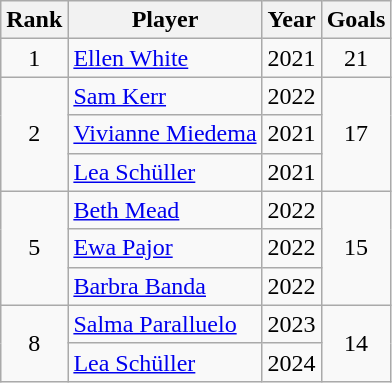<table class="wikitable">
<tr>
<th>Rank</th>
<th>Player</th>
<th>Year</th>
<th>Goals</th>
</tr>
<tr>
<td align="center">1</td>
<td> <a href='#'>Ellen White</a></td>
<td align="center">2021</td>
<td align="center">21</td>
</tr>
<tr>
<td align="center" rowspan="3">2</td>
<td> <a href='#'>Sam Kerr</a></td>
<td align="center">2022</td>
<td align="center" rowspan="3">17</td>
</tr>
<tr>
<td> <a href='#'>Vivianne Miedema</a></td>
<td align="center">2021</td>
</tr>
<tr>
<td> <a href='#'>Lea Schüller</a></td>
<td align="center">2021</td>
</tr>
<tr>
<td align="center" rowspan="3">5</td>
<td> <a href='#'>Beth Mead</a></td>
<td align="center">2022</td>
<td align="center" rowspan="3">15</td>
</tr>
<tr>
<td> <a href='#'>Ewa Pajor</a></td>
<td align="center">2022</td>
</tr>
<tr>
<td> <a href='#'>Barbra Banda</a></td>
<td align="center">2022</td>
</tr>
<tr>
<td align="center" rowspan="2">8</td>
<td> <a href='#'>Salma Paralluelo</a></td>
<td align="center">2023</td>
<td align="center" rowspan="2">14</td>
</tr>
<tr>
<td> <a href='#'>Lea Schüller</a></td>
<td align="center">2024</td>
</tr>
</table>
